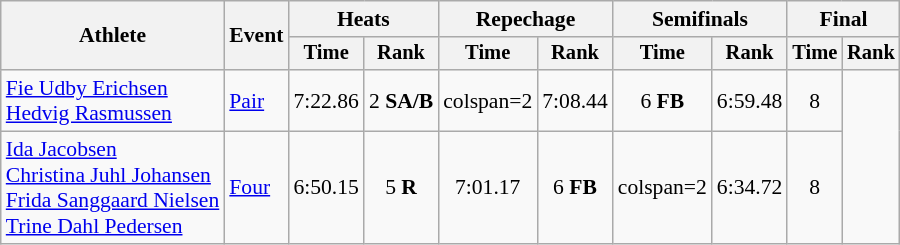<table class="wikitable" style="font-size:90%">
<tr>
<th rowspan="2">Athlete</th>
<th rowspan="2">Event</th>
<th colspan="2">Heats</th>
<th colspan="2">Repechage</th>
<th colspan="2">Semifinals</th>
<th colspan="2">Final</th>
</tr>
<tr style="font-size:95%">
<th>Time</th>
<th>Rank</th>
<th>Time</th>
<th>Rank</th>
<th>Time</th>
<th>Rank</th>
<th>Time</th>
<th>Rank</th>
</tr>
<tr align=center>
<td align=left><a href='#'>Fie Udby Erichsen</a><br><a href='#'>Hedvig Rasmussen</a></td>
<td align=left><a href='#'>Pair</a></td>
<td>7:22.86</td>
<td>2 <strong>SA/B</strong></td>
<td>colspan=2 </td>
<td>7:08.44</td>
<td>6 <strong>FB</strong></td>
<td>6:59.48</td>
<td>8</td>
</tr>
<tr align=center>
<td align=left><a href='#'>Ida Jacobsen</a><br><a href='#'>Christina Juhl Johansen</a><br><a href='#'>Frida Sanggaard Nielsen</a><br><a href='#'>Trine Dahl Pedersen</a></td>
<td align=left><a href='#'>Four</a></td>
<td>6:50.15</td>
<td>5 <strong>R</strong></td>
<td>7:01.17</td>
<td>6 <strong>FB</strong></td>
<td>colspan=2 </td>
<td>6:34.72</td>
<td>8</td>
</tr>
</table>
